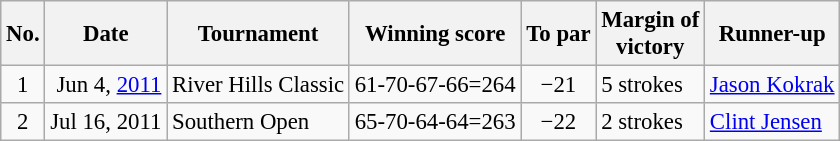<table class="wikitable" style="font-size:95%;">
<tr>
<th>No.</th>
<th>Date</th>
<th>Tournament</th>
<th>Winning score</th>
<th>To par</th>
<th>Margin of<br>victory</th>
<th>Runner-up</th>
</tr>
<tr>
<td align=center>1</td>
<td align=right>Jun 4, <a href='#'>2011</a></td>
<td>River Hills Classic</td>
<td>61-70-67-66=264</td>
<td align=center>−21</td>
<td>5 strokes</td>
<td> <a href='#'>Jason Kokrak</a></td>
</tr>
<tr>
<td align=center>2</td>
<td align=right>Jul 16, 2011</td>
<td>Southern Open</td>
<td>65-70-64-64=263</td>
<td align=center>−22</td>
<td>2 strokes</td>
<td> <a href='#'>Clint Jensen</a></td>
</tr>
</table>
